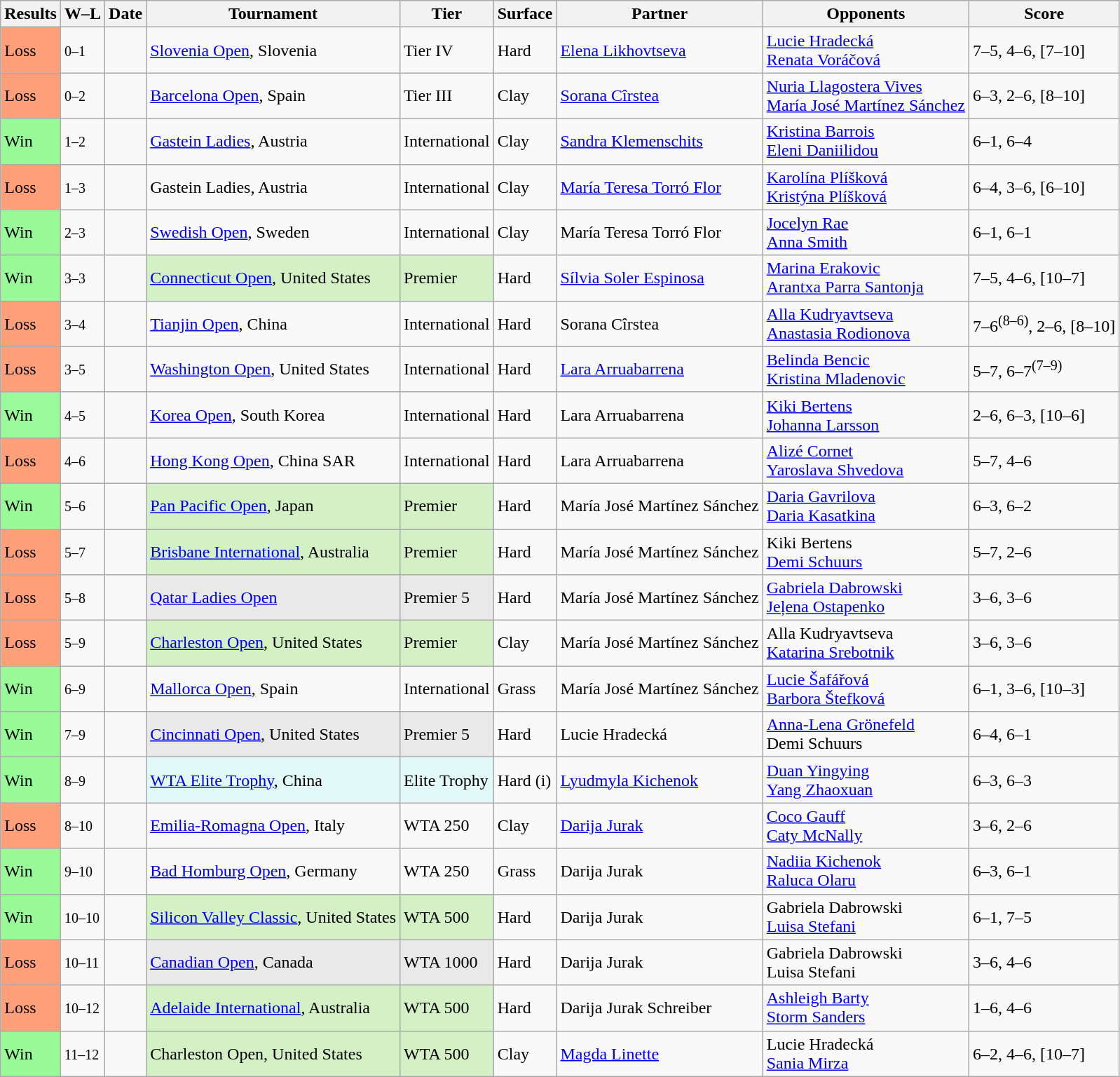<table class="sortable wikitable nowrap">
<tr>
<th>Results</th>
<th class="unsortable">W–L</th>
<th>Date</th>
<th>Tournament</th>
<th>Tier</th>
<th>Surface</th>
<th>Partner</th>
<th>Opponents</th>
<th class="unsortable">Score</th>
</tr>
<tr>
<td style=background:#ffa07a>Loss</td>
<td><small>0–1</small></td>
<td><a href='#'></a></td>
<td><a href='#'>Slovenia Open</a>, Slovenia</td>
<td>Tier IV</td>
<td>Hard</td>
<td> <a href='#'>Elena Likhovtseva</a></td>
<td> <a href='#'>Lucie Hradecká</a> <br>  <a href='#'>Renata Voráčová</a></td>
<td>7–5, 4–6, [7–10]</td>
</tr>
<tr>
<td style=background:#ffa07a>Loss</td>
<td><small>0–2</small></td>
<td><a href='#'></a></td>
<td><a href='#'>Barcelona Open</a>, Spain</td>
<td>Tier III</td>
<td>Clay</td>
<td> <a href='#'>Sorana Cîrstea</a></td>
<td> <a href='#'>Nuria Llagostera Vives</a> <br>  <a href='#'>María José Martínez Sánchez</a></td>
<td>6–3, 2–6, [8–10]</td>
</tr>
<tr>
<td style=background:#98fb98>Win</td>
<td><small>1–2</small></td>
<td><a href='#'></a></td>
<td><a href='#'>Gastein Ladies</a>, Austria</td>
<td>International</td>
<td>Clay</td>
<td> <a href='#'>Sandra Klemenschits</a></td>
<td> <a href='#'>Kristina Barrois</a> <br>  <a href='#'>Eleni Daniilidou</a></td>
<td>6–1, 6–4</td>
</tr>
<tr>
<td style=background:#ffa07a>Loss</td>
<td><small>1–3</small></td>
<td><a href='#'></a></td>
<td>Gastein Ladies, Austria</td>
<td>International</td>
<td>Clay</td>
<td> <a href='#'>María Teresa Torró Flor</a></td>
<td> <a href='#'>Karolína Plíšková</a> <br>  <a href='#'>Kristýna Plíšková</a></td>
<td>6–4, 3–6, [6–10]</td>
</tr>
<tr>
<td style=background:#98fb98>Win</td>
<td><small>2–3</small></td>
<td><a href='#'></a></td>
<td><a href='#'>Swedish Open</a>, Sweden</td>
<td>International</td>
<td>Clay</td>
<td> María Teresa Torró Flor</td>
<td> <a href='#'>Jocelyn Rae</a> <br>  <a href='#'>Anna Smith</a></td>
<td>6–1, 6–1</td>
</tr>
<tr>
<td style=background:#98fb98>Win</td>
<td><small>3–3</small></td>
<td><a href='#'></a></td>
<td style=background:#d4f1c5><a href='#'>Connecticut Open</a>, United States</td>
<td style=background:#d4f1c5>Premier</td>
<td>Hard</td>
<td> <a href='#'>Sílvia Soler Espinosa</a></td>
<td> <a href='#'>Marina Erakovic</a> <br>  <a href='#'>Arantxa Parra Santonja</a></td>
<td>7–5, 4–6, [10–7]</td>
</tr>
<tr>
<td style=background:#ffa07a>Loss</td>
<td><small>3–4</small></td>
<td><a href='#'></a></td>
<td><a href='#'>Tianjin Open</a>, China</td>
<td>International</td>
<td>Hard</td>
<td> Sorana Cîrstea</td>
<td> <a href='#'>Alla Kudryavtseva</a> <br>  <a href='#'>Anastasia Rodionova</a></td>
<td>7–6<sup>(8–6)</sup>, 2–6, [8–10]</td>
</tr>
<tr>
<td style=background:#ffa07a>Loss</td>
<td><small>3–5</small></td>
<td><a href='#'></a></td>
<td><a href='#'>Washington Open</a>, United States</td>
<td>International</td>
<td>Hard</td>
<td> <a href='#'>Lara Arruabarrena</a></td>
<td> <a href='#'>Belinda Bencic</a> <br>  <a href='#'>Kristina Mladenovic</a></td>
<td>5–7, 6–7<sup>(7–9)</sup></td>
</tr>
<tr>
<td bgcolor=99FB99>Win</td>
<td><small>4–5</small></td>
<td><a href='#'></a></td>
<td><a href='#'>Korea Open</a>, South Korea</td>
<td>International</td>
<td>Hard</td>
<td> Lara Arruabarrena</td>
<td> <a href='#'>Kiki Bertens</a> <br>  <a href='#'>Johanna Larsson</a></td>
<td>2–6, 6–3, [10–6]</td>
</tr>
<tr>
<td style=background:#ffa07a>Loss</td>
<td><small>4–6</small></td>
<td><a href='#'></a></td>
<td><a href='#'>Hong Kong Open</a>, China SAR</td>
<td>International</td>
<td>Hard</td>
<td> Lara Arruabarrena</td>
<td> <a href='#'>Alizé Cornet</a> <br>  <a href='#'>Yaroslava Shvedova</a></td>
<td>5–7, 4–6</td>
</tr>
<tr>
<td style=background:#98fb98>Win</td>
<td><small>5–6</small></td>
<td><a href='#'></a></td>
<td bgcolor="d4f1c5"><a href='#'>Pan Pacific Open</a>, Japan</td>
<td bgcolor="d4f1c5">Premier</td>
<td>Hard</td>
<td> María José Martínez Sánchez</td>
<td> <a href='#'>Daria Gavrilova</a> <br>  <a href='#'>Daria Kasatkina</a></td>
<td>6–3, 6–2</td>
</tr>
<tr>
<td style=background:#ffa07a>Loss</td>
<td><small>5–7</small></td>
<td><a href='#'></a></td>
<td bgcolor="d4f1c5"><a href='#'>Brisbane International</a>, Australia</td>
<td bgcolor="d4f1c5">Premier</td>
<td>Hard</td>
<td> María José Martínez Sánchez</td>
<td> Kiki Bertens <br>  <a href='#'>Demi Schuurs</a></td>
<td>5–7, 2–6</td>
</tr>
<tr>
<td style=background:#ffa07a>Loss</td>
<td><small>5–8</small></td>
<td><a href='#'></a></td>
<td style=background:#e9e9e9><a href='#'>Qatar Ladies Open</a></td>
<td style=background:#e9e9e9>Premier 5</td>
<td>Hard</td>
<td> María José Martínez Sánchez</td>
<td> <a href='#'>Gabriela Dabrowski</a> <br>  <a href='#'>Jeļena Ostapenko</a></td>
<td>3–6, 3–6</td>
</tr>
<tr>
<td style=background:#ffa07a>Loss</td>
<td><small>5–9</small></td>
<td><a href='#'></a></td>
<td style=background:#d4f1c5><a href='#'>Charleston Open</a>, United States</td>
<td style=background:#d4f1c5>Premier</td>
<td>Clay</td>
<td> María José Martínez Sánchez</td>
<td> Alla Kudryavtseva <br>  <a href='#'>Katarina Srebotnik</a></td>
<td>3–6, 3–6</td>
</tr>
<tr>
<td style=background:#98fb98>Win</td>
<td><small>6–9</small></td>
<td><a href='#'></a></td>
<td><a href='#'>Mallorca Open</a>, Spain</td>
<td>International</td>
<td>Grass</td>
<td> María José Martínez Sánchez</td>
<td> <a href='#'>Lucie Šafářová</a> <br>  <a href='#'>Barbora Štefková</a></td>
<td>6–1, 3–6, [10–3]</td>
</tr>
<tr>
<td style=background:#98fb98>Win</td>
<td><small>7–9</small></td>
<td><a href='#'></a></td>
<td style=background:#e9e9e9><a href='#'>Cincinnati Open</a>, United States</td>
<td style=background:#e9e9e9>Premier 5</td>
<td>Hard</td>
<td> Lucie Hradecká</td>
<td> <a href='#'>Anna-Lena Grönefeld</a> <br>  Demi Schuurs</td>
<td>6–4, 6–1</td>
</tr>
<tr>
<td style=background:#98fb98>Win</td>
<td><small>8–9</small></td>
<td><a href='#'></a></td>
<td style=background:#e2faf7><a href='#'>WTA Elite Trophy</a>, China</td>
<td style=background:#e2faf7>Elite Trophy</td>
<td>Hard (i)</td>
<td> <a href='#'>Lyudmyla Kichenok</a></td>
<td> <a href='#'>Duan Yingying</a> <br>  <a href='#'>Yang Zhaoxuan</a></td>
<td>6–3, 6–3</td>
</tr>
<tr>
<td bgcolor=FFA07A>Loss</td>
<td><small>8–10</small></td>
<td><a href='#'></a></td>
<td><a href='#'>Emilia-Romagna Open</a>, Italy</td>
<td>WTA 250</td>
<td>Clay</td>
<td> <a href='#'>Darija Jurak</a></td>
<td> <a href='#'>Coco Gauff</a> <br>  <a href='#'>Caty McNally</a></td>
<td>3–6, 2–6</td>
</tr>
<tr>
<td bgcolor=98FB98>Win</td>
<td><small>9–10</small></td>
<td><a href='#'></a></td>
<td><a href='#'>Bad Homburg Open</a>, Germany</td>
<td>WTA 250</td>
<td>Grass</td>
<td> Darija Jurak</td>
<td> <a href='#'>Nadiia Kichenok</a> <br>  <a href='#'>Raluca Olaru</a></td>
<td>6–3, 6–1</td>
</tr>
<tr>
<td bgcolor=98FB98>Win</td>
<td><small>10–10</small></td>
<td><a href='#'></a></td>
<td style=background:#d4f1c5><a href='#'>Silicon Valley Classic</a>, United States</td>
<td style=background:#d4f1c5>WTA 500</td>
<td>Hard</td>
<td> Darija Jurak</td>
<td> Gabriela Dabrowski <br>  <a href='#'>Luisa Stefani</a></td>
<td>6–1, 7–5</td>
</tr>
<tr>
<td style=background:#ffa07a>Loss</td>
<td><small>10–11</small></td>
<td><a href='#'></a></td>
<td style=background:#e9e9e9><a href='#'>Canadian Open</a>, Canada</td>
<td style=background:#e9e9e9>WTA 1000</td>
<td>Hard</td>
<td> Darija Jurak</td>
<td> Gabriela Dabrowski <br>  Luisa Stefani</td>
<td>3–6, 4–6</td>
</tr>
<tr>
<td style=background:#ffa07a>Loss</td>
<td><small>10–12</small></td>
<td><a href='#'></a></td>
<td style=background:#d4f1c5><a href='#'>Adelaide International</a>, Australia</td>
<td style=background:#d4f1c5>WTA 500</td>
<td>Hard</td>
<td> Darija Jurak Schreiber</td>
<td> <a href='#'>Ashleigh Barty</a> <br>  <a href='#'>Storm Sanders</a></td>
<td>1–6, 4–6</td>
</tr>
<tr>
<td style=background:#98fb98>Win</td>
<td><small>11–12</small></td>
<td><a href='#'></a></td>
<td style=background:#d4f1c5>Charleston Open, United States</td>
<td style=background:#d4f1c5>WTA 500</td>
<td>Clay</td>
<td> <a href='#'>Magda Linette</a></td>
<td> Lucie Hradecká <br>  <a href='#'>Sania Mirza</a></td>
<td>6–2, 4–6, [10–7]</td>
</tr>
</table>
